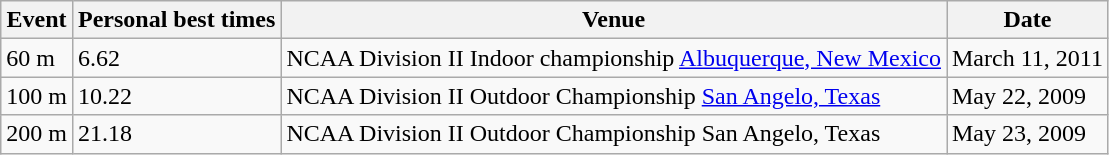<table class="wikitable">
<tr>
<th>Event</th>
<th>Personal best times</th>
<th>Venue</th>
<th>Date</th>
</tr>
<tr>
<td>60 m</td>
<td>6.62</td>
<td>NCAA Division II Indoor championship <a href='#'>Albuquerque, New Mexico</a></td>
<td>March 11, 2011</td>
</tr>
<tr>
<td>100 m</td>
<td>10.22</td>
<td>NCAA Division II Outdoor Championship <a href='#'>San Angelo, Texas</a></td>
<td>May 22, 2009</td>
</tr>
<tr>
<td>200 m</td>
<td>21.18</td>
<td>NCAA Division II Outdoor Championship San Angelo, Texas</td>
<td>May 23, 2009</td>
</tr>
</table>
